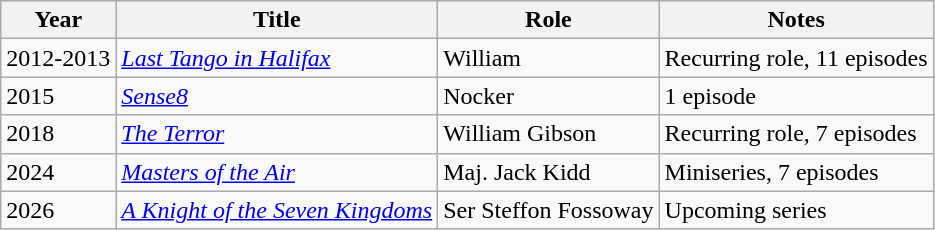<table class="wikitable sortable">
<tr>
<th>Year</th>
<th>Title</th>
<th>Role</th>
<th class="unsortable">Notes</th>
</tr>
<tr>
<td>2012-2013</td>
<td><em><a href='#'>Last Tango in Halifax</a></em></td>
<td>William</td>
<td>Recurring role, 11 episodes</td>
</tr>
<tr>
<td>2015</td>
<td><em><a href='#'>Sense8</a></em></td>
<td>Nocker</td>
<td>1 episode</td>
</tr>
<tr>
<td>2018</td>
<td><em><a href='#'>The Terror</a></em></td>
<td>William Gibson</td>
<td>Recurring role, 7 episodes</td>
</tr>
<tr>
<td>2024</td>
<td><em><a href='#'>Masters of the Air</a></em></td>
<td>Maj. Jack Kidd</td>
<td>Miniseries, 7 episodes</td>
</tr>
<tr>
<td>2026</td>
<td><em><a href='#'>A Knight of the Seven Kingdoms</a></em></td>
<td>Ser Steffon Fossoway</td>
<td>Upcoming series</td>
</tr>
</table>
